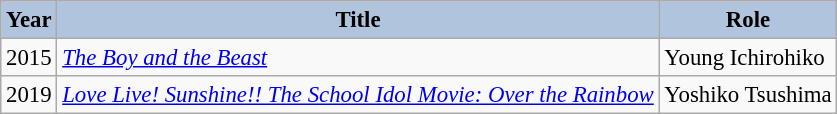<table class="wikitable plainrowheaders" style="width=95%;  font-size: 95%;">
<tr>
<th style="background:#b0c4de;">Year</th>
<th style="background:#b0c4de;">Title</th>
<th style="background:#b0c4de;">Role</th>
</tr>
<tr>
<td>2015</td>
<td><em><a href='#'>The Boy and the Beast</a></em></td>
<td>Young Ichirohiko</td>
</tr>
<tr>
<td>2019</td>
<td><em><a href='#'>Love Live! Sunshine!! The School Idol Movie: Over the Rainbow</a></em></td>
<td>Yoshiko Tsushima</td>
</tr>
</table>
